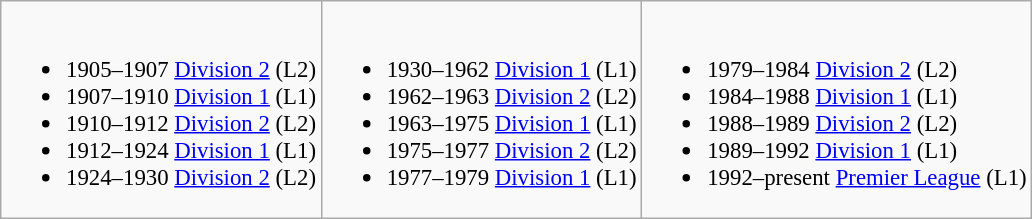<table class="wikitable">
<tr style="vertical-align: top; font-size: 95%;">
<td><br><ul><li>1905–1907 <a href='#'>Division 2</a> (L2)</li><li>1907–1910 <a href='#'>Division 1</a> (L1)</li><li>1910–1912 <a href='#'>Division 2</a> (L2)</li><li>1912–1924 <a href='#'>Division 1</a> (L1)</li><li>1924–1930 <a href='#'>Division 2</a> (L2)</li></ul></td>
<td><br><ul><li>1930–1962 <a href='#'>Division 1</a> (L1)</li><li>1962–1963 <a href='#'>Division 2</a> (L2)</li><li>1963–1975 <a href='#'>Division 1</a> (L1)</li><li>1975–1977 <a href='#'>Division 2</a> (L2)</li><li>1977–1979 <a href='#'>Division 1</a> (L1)</li></ul></td>
<td><br><ul><li>1979–1984 <a href='#'>Division 2</a> (L2)</li><li>1984–1988 <a href='#'>Division 1</a> (L1)</li><li>1988–1989 <a href='#'>Division 2</a> (L2)</li><li>1989–1992 <a href='#'>Division 1</a> (L1)</li><li>1992–present <a href='#'>Premier League</a> (L1)</li></ul></td>
</tr>
</table>
